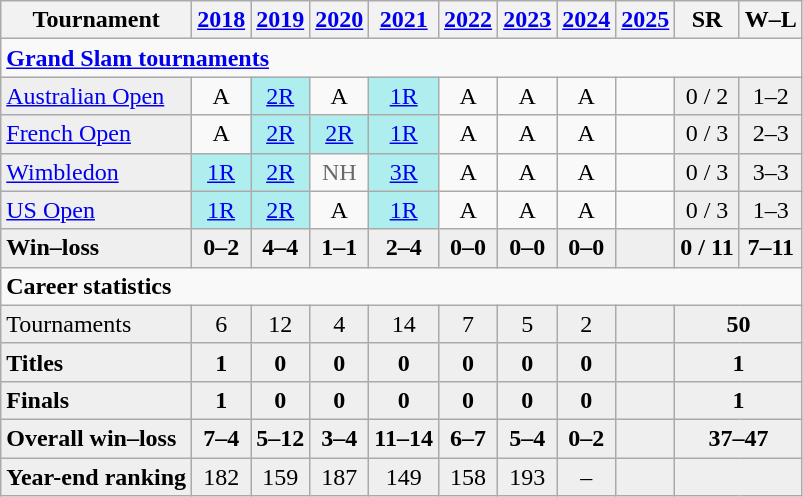<table class=wikitable style=text-align:center>
<tr>
<th>Tournament</th>
<th><a href='#'>2018</a></th>
<th><a href='#'>2019</a></th>
<th><a href='#'>2020</a></th>
<th><a href='#'>2021</a></th>
<th><a href='#'>2022</a></th>
<th><a href='#'>2023</a></th>
<th><a href='#'>2024</a></th>
<th><a href='#'>2025</a></th>
<th>SR</th>
<th>W–L</th>
</tr>
<tr>
<td colspan="11" align="left"><strong><a href='#'>Grand Slam tournaments</a></strong></td>
</tr>
<tr>
<td bgcolor=efefef align=left><a href='#'>Australian Open</a></td>
<td>A</td>
<td bgcolor=afeeee><a href='#'>2R</a></td>
<td>A</td>
<td bgcolor=afeeee><a href='#'>1R</a></td>
<td>A</td>
<td>A</td>
<td>A</td>
<td></td>
<td bgcolor=efefef>0 / 2</td>
<td bgcolor=efefef>1–2</td>
</tr>
<tr>
<td bgcolor=efefef align=left><a href='#'>French Open</a></td>
<td>A</td>
<td bgcolor=afeeee><a href='#'>2R</a></td>
<td bgcolor=afeeee><a href='#'>2R</a></td>
<td bgcolor=afeeee><a href='#'>1R</a></td>
<td>A</td>
<td>A</td>
<td>A</td>
<td></td>
<td bgcolor=efefef>0 / 3</td>
<td bgcolor=efefef>2–3</td>
</tr>
<tr>
<td bgcolor=efefef align=left><a href='#'>Wimbledon</a></td>
<td bgcolor=afeeee><a href='#'>1R</a></td>
<td bgcolor=afeeee><a href='#'>2R</a></td>
<td style=color:#696969>NH</td>
<td bgcolor=afeeee><a href='#'>3R</a></td>
<td>A</td>
<td>A</td>
<td>A</td>
<td></td>
<td bgcolor=efefef>0 / 3</td>
<td bgcolor=efefef>3–3</td>
</tr>
<tr>
<td bgcolor=efefef align=left><a href='#'>US Open</a></td>
<td bgcolor=afeeee><a href='#'>1R</a></td>
<td bgcolor=afeeee><a href='#'>2R</a></td>
<td>A</td>
<td bgcolor=afeeee><a href='#'>1R</a></td>
<td>A</td>
<td>A</td>
<td>A</td>
<td></td>
<td bgcolor=efefef>0 / 3</td>
<td bgcolor=efefef>1–3</td>
</tr>
<tr style=font-weight:bold;background:#efefef>
<td style=text-align:left>Win–loss</td>
<td>0–2</td>
<td>4–4</td>
<td>1–1</td>
<td>2–4</td>
<td>0–0</td>
<td>0–0</td>
<td>0–0</td>
<td></td>
<td>0 / 11</td>
<td>7–11</td>
</tr>
<tr>
<td colspan="12" align="left"><strong>Career statistics</strong></td>
</tr>
<tr bgcolor="efefef">
<td style="text-align:left">Tournaments</td>
<td>6</td>
<td>12</td>
<td>4</td>
<td>14</td>
<td>7</td>
<td>5</td>
<td>2</td>
<td></td>
<td colspan="2"><strong>50</strong></td>
</tr>
<tr style="font-weight:bold;background:#efefef">
<td style="text-align:left">Titles</td>
<td>1</td>
<td>0</td>
<td>0</td>
<td>0</td>
<td>0</td>
<td>0</td>
<td>0</td>
<td></td>
<td colspan="2">1</td>
</tr>
<tr style="font-weight:bold;background:#efefef">
<td style="text-align:left">Finals</td>
<td>1</td>
<td>0</td>
<td>0</td>
<td>0</td>
<td>0</td>
<td>0</td>
<td>0</td>
<td></td>
<td colspan="2">1</td>
</tr>
<tr style="font-weight:bold;background:#efefef">
<td style="text-align:left">Overall win–loss</td>
<td>7–4</td>
<td>5–12</td>
<td>3–4</td>
<td>11–14</td>
<td>6–7</td>
<td>5–4</td>
<td>0–2</td>
<td></td>
<td colspan="2">37–47</td>
</tr>
<tr bgcolor="efefef">
<td style="text-align:left"><strong>Year-end ranking</strong></td>
<td>182</td>
<td>159</td>
<td>187</td>
<td>149</td>
<td>158</td>
<td>193</td>
<td>–</td>
<td></td>
<td colspan="2"><strong></strong></td>
</tr>
</table>
